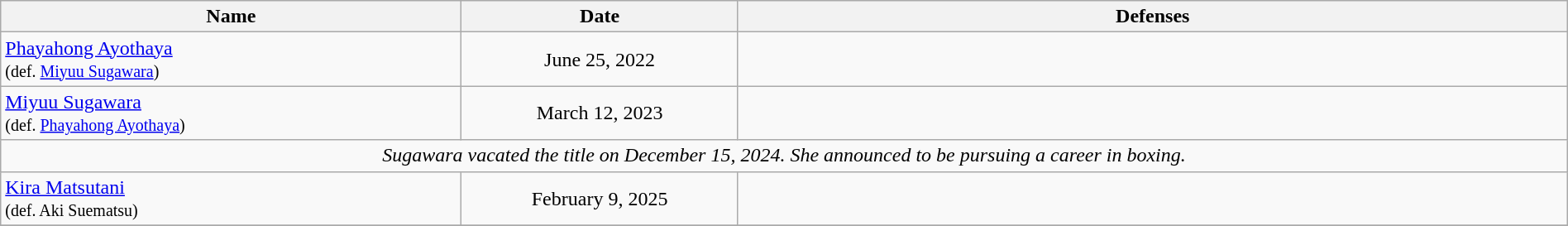<table class="wikitable" width=100%>
<tr>
<th width=25%>Name</th>
<th width=15%>Date</th>
<th width=45%>Defenses</th>
</tr>
<tr>
<td align=left> <a href='#'>Phayahong Ayothaya</a> <br><small>(def. <a href='#'>Miyuu Sugawara</a>)</small></td>
<td align=center>June 25, 2022</td>
<td></td>
</tr>
<tr>
<td align=left> <a href='#'>Miyuu Sugawara</a> <br><small>(def. <a href='#'>Phayahong Ayothaya</a>)</small></td>
<td align=center>March 12, 2023</td>
<td></td>
</tr>
<tr>
<td colspan=3 align=center><em>Sugawara vacated the title on December 15, 2024. She announced to be pursuing a career in boxing.</em></td>
</tr>
<tr>
<td align=left> <a href='#'>Kira Matsutani</a> <br><small>(def. Aki Suematsu)</small></td>
<td align=center>February 9, 2025</td>
<td></td>
</tr>
<tr>
</tr>
</table>
